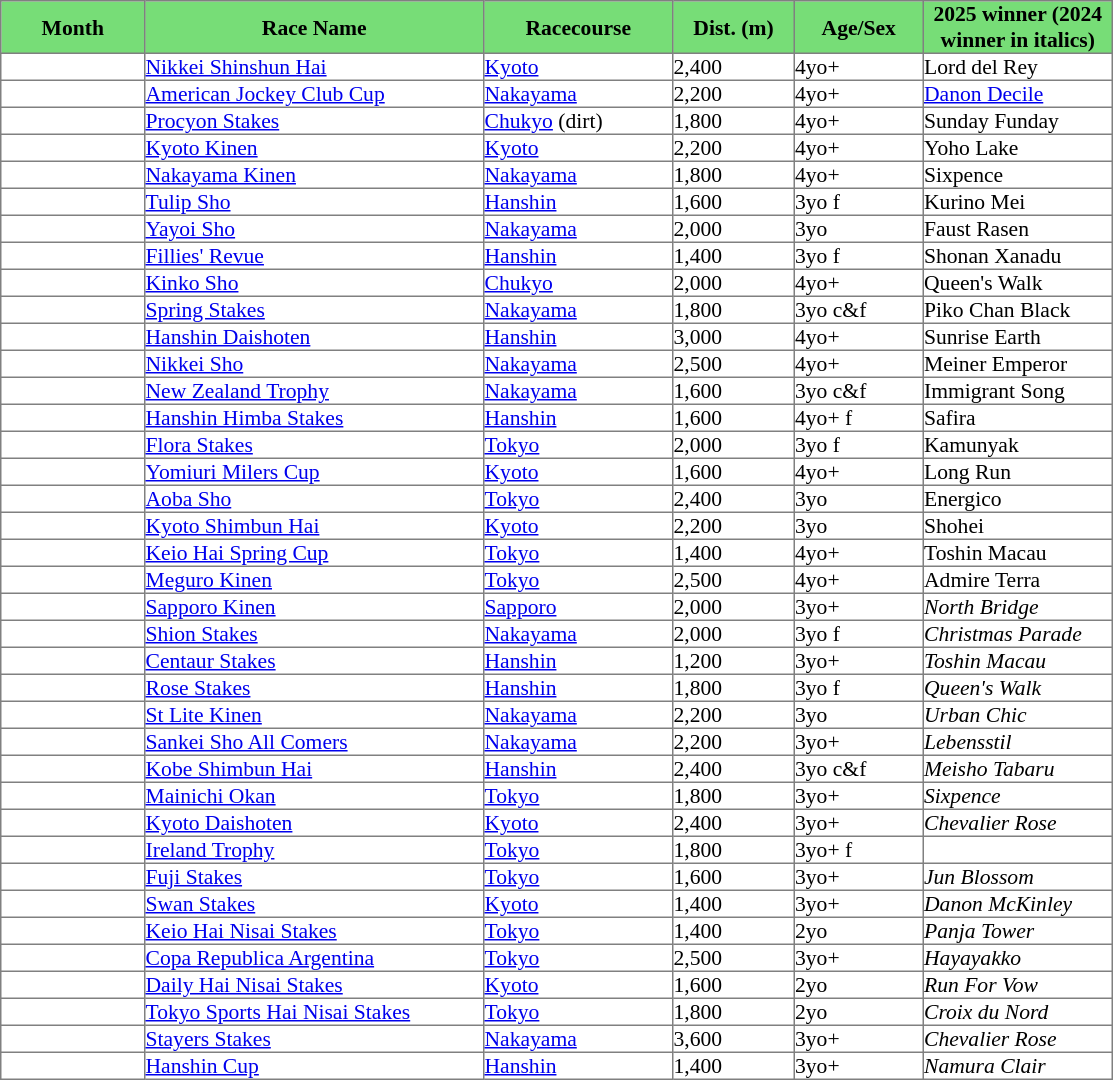<table class = "sortable" | border="1" cellpadding="0" style="border-collapse: collapse; font-size:90%">
<tr bgcolor="#77dd77" align="center">
<th>Month</th>
<th>Race Name</th>
<th>Racecourse</th>
<th>Dist. (m)</th>
<th>Age/Sex</th>
<th>2025 winner (2024 winner in italics)</th>
</tr>
<tr>
<td width=95px></td>
<td width=225px><a href='#'>Nikkei Shinshun Hai</a></td>
<td width=125px><a href='#'>Kyoto</a></td>
<td width=80px>2,400</td>
<td width=85px>4yo+</td>
<td width=125px>Lord del Rey</td>
</tr>
<tr>
<td></td>
<td><a href='#'>American Jockey Club Cup</a></td>
<td><a href='#'>Nakayama</a></td>
<td>2,200</td>
<td>4yo+</td>
<td><a href='#'>Danon Decile</a></td>
</tr>
<tr>
<td></td>
<td><a href='#'>Procyon Stakes</a></td>
<td><a href='#'>Chukyo</a> (dirt)</td>
<td>1,800</td>
<td>4yo+</td>
<td>Sunday Funday</td>
</tr>
<tr>
<td></td>
<td><a href='#'>Kyoto Kinen</a></td>
<td><a href='#'>Kyoto</a></td>
<td>2,200</td>
<td>4yo+</td>
<td>Yoho Lake</td>
</tr>
<tr>
<td></td>
<td><a href='#'>Nakayama Kinen</a></td>
<td><a href='#'>Nakayama</a></td>
<td>1,800</td>
<td>4yo+</td>
<td>Sixpence</td>
</tr>
<tr>
<td></td>
<td><a href='#'>Tulip Sho</a></td>
<td><a href='#'>Hanshin</a></td>
<td>1,600</td>
<td>3yo f</td>
<td>Kurino Mei</td>
</tr>
<tr>
<td></td>
<td><a href='#'>Yayoi Sho</a></td>
<td><a href='#'>Nakayama</a></td>
<td>2,000</td>
<td>3yo</td>
<td>Faust Rasen</td>
</tr>
<tr>
<td></td>
<td><a href='#'>Fillies' Revue</a></td>
<td><a href='#'>Hanshin</a></td>
<td>1,400</td>
<td>3yo f</td>
<td>Shonan Xanadu</td>
</tr>
<tr>
<td></td>
<td><a href='#'>Kinko Sho</a></td>
<td><a href='#'>Chukyo</a></td>
<td>2,000</td>
<td>4yo+</td>
<td>Queen's Walk</td>
</tr>
<tr>
<td></td>
<td><a href='#'>Spring Stakes</a></td>
<td><a href='#'>Nakayama</a></td>
<td>1,800</td>
<td>3yo c&f</td>
<td>Piko Chan Black</td>
</tr>
<tr>
<td></td>
<td><a href='#'>Hanshin Daishoten</a></td>
<td><a href='#'>Hanshin</a></td>
<td>3,000</td>
<td>4yo+</td>
<td>Sunrise Earth</td>
</tr>
<tr>
<td></td>
<td><a href='#'>Nikkei Sho</a></td>
<td><a href='#'>Nakayama</a></td>
<td>2,500</td>
<td>4yo+</td>
<td>Meiner Emperor</td>
</tr>
<tr>
<td></td>
<td><a href='#'>New Zealand Trophy</a></td>
<td><a href='#'>Nakayama</a></td>
<td>1,600</td>
<td>3yo c&f</td>
<td>Immigrant Song</td>
</tr>
<tr>
<td></td>
<td><a href='#'>Hanshin Himba Stakes</a></td>
<td><a href='#'>Hanshin</a></td>
<td>1,600</td>
<td>4yo+ f</td>
<td>Safira</td>
</tr>
<tr>
<td></td>
<td><a href='#'>Flora Stakes</a></td>
<td><a href='#'>Tokyo</a></td>
<td>2,000</td>
<td>3yo f</td>
<td>Kamunyak</td>
</tr>
<tr>
<td></td>
<td><a href='#'>Yomiuri Milers Cup</a></td>
<td><a href='#'>Kyoto</a></td>
<td>1,600</td>
<td>4yo+</td>
<td>Long Run</td>
</tr>
<tr>
<td></td>
<td><a href='#'>Aoba Sho</a></td>
<td><a href='#'>Tokyo</a></td>
<td>2,400</td>
<td>3yo</td>
<td>Energico</td>
</tr>
<tr>
<td></td>
<td><a href='#'>Kyoto Shimbun Hai</a></td>
<td><a href='#'>Kyoto</a></td>
<td>2,200</td>
<td>3yo</td>
<td>Shohei</td>
</tr>
<tr>
<td></td>
<td><a href='#'>Keio Hai Spring Cup</a></td>
<td><a href='#'>Tokyo</a></td>
<td>1,400</td>
<td>4yo+</td>
<td>Toshin Macau</td>
</tr>
<tr>
<td></td>
<td><a href='#'>Meguro Kinen</a></td>
<td><a href='#'>Tokyo</a></td>
<td>2,500</td>
<td>4yo+</td>
<td>Admire Terra</td>
</tr>
<tr>
<td></td>
<td><a href='#'>Sapporo Kinen</a></td>
<td><a href='#'>Sapporo</a></td>
<td>2,000</td>
<td>3yo+</td>
<td><em>North Bridge</em></td>
</tr>
<tr>
<td></td>
<td><a href='#'>Shion Stakes</a></td>
<td><a href='#'>Nakayama</a></td>
<td>2,000</td>
<td>3yo f</td>
<td><em>Christmas Parade</em></td>
</tr>
<tr>
<td></td>
<td><a href='#'>Centaur Stakes</a></td>
<td><a href='#'>Hanshin</a></td>
<td>1,200</td>
<td>3yo+</td>
<td><em>Toshin Macau</em></td>
</tr>
<tr>
<td></td>
<td><a href='#'>Rose Stakes</a></td>
<td><a href='#'>Hanshin</a></td>
<td>1,800</td>
<td>3yo f</td>
<td><em>Queen's Walk</em></td>
</tr>
<tr>
<td></td>
<td><a href='#'>St Lite Kinen</a></td>
<td><a href='#'>Nakayama</a></td>
<td>2,200</td>
<td>3yo</td>
<td><em>Urban Chic</em></td>
</tr>
<tr>
<td></td>
<td><a href='#'>Sankei Sho All Comers</a></td>
<td><a href='#'>Nakayama</a></td>
<td>2,200</td>
<td>3yo+</td>
<td><em>Lebensstil</em></td>
</tr>
<tr>
<td></td>
<td><a href='#'>Kobe Shimbun Hai</a></td>
<td><a href='#'>Hanshin</a></td>
<td>2,400</td>
<td>3yo c&f</td>
<td><em>Meisho Tabaru</em></td>
</tr>
<tr>
<td></td>
<td><a href='#'>Mainichi Okan</a></td>
<td><a href='#'>Tokyo</a></td>
<td>1,800</td>
<td>3yo+</td>
<td><em>Sixpence</em></td>
</tr>
<tr>
<td></td>
<td><a href='#'>Kyoto Daishoten</a></td>
<td><a href='#'>Kyoto</a></td>
<td>2,400</td>
<td>3yo+</td>
<td><em>Chevalier Rose</em></td>
</tr>
<tr>
<td></td>
<td><a href='#'>Ireland Trophy</a></td>
<td><a href='#'>Tokyo</a></td>
<td>1,800</td>
<td>3yo+ f</td>
<td></td>
</tr>
<tr>
<td></td>
<td><a href='#'>Fuji Stakes</a></td>
<td><a href='#'>Tokyo</a></td>
<td>1,600</td>
<td>3yo+</td>
<td><em>Jun Blossom</em></td>
</tr>
<tr>
<td></td>
<td><a href='#'>Swan Stakes</a></td>
<td><a href='#'>Kyoto</a></td>
<td>1,400</td>
<td>3yo+</td>
<td><em>Danon McKinley</em></td>
</tr>
<tr>
<td></td>
<td><a href='#'>Keio Hai Nisai Stakes</a></td>
<td><a href='#'>Tokyo</a></td>
<td>1,400</td>
<td>2yo</td>
<td><em>Panja Tower</em></td>
</tr>
<tr>
<td></td>
<td><a href='#'>Copa Republica Argentina</a></td>
<td><a href='#'>Tokyo</a></td>
<td>2,500</td>
<td>3yo+</td>
<td><em>Hayayakko</em></td>
</tr>
<tr>
<td></td>
<td><a href='#'>Daily Hai Nisai Stakes</a></td>
<td><a href='#'>Kyoto</a></td>
<td>1,600</td>
<td>2yo</td>
<td><em>Run For Vow</em></td>
</tr>
<tr>
<td></td>
<td><a href='#'>Tokyo Sports Hai Nisai Stakes</a></td>
<td><a href='#'>Tokyo</a></td>
<td>1,800</td>
<td>2yo</td>
<td><em>Croix du Nord</em></td>
</tr>
<tr>
<td></td>
<td><a href='#'>Stayers Stakes</a></td>
<td><a href='#'>Nakayama</a></td>
<td>3,600</td>
<td>3yo+</td>
<td><em>Chevalier Rose</em></td>
</tr>
<tr>
<td></td>
<td><a href='#'>Hanshin Cup</a></td>
<td><a href='#'>Hanshin</a></td>
<td>1,400</td>
<td>3yo+</td>
<td><em>Namura Clair</em></td>
</tr>
</table>
